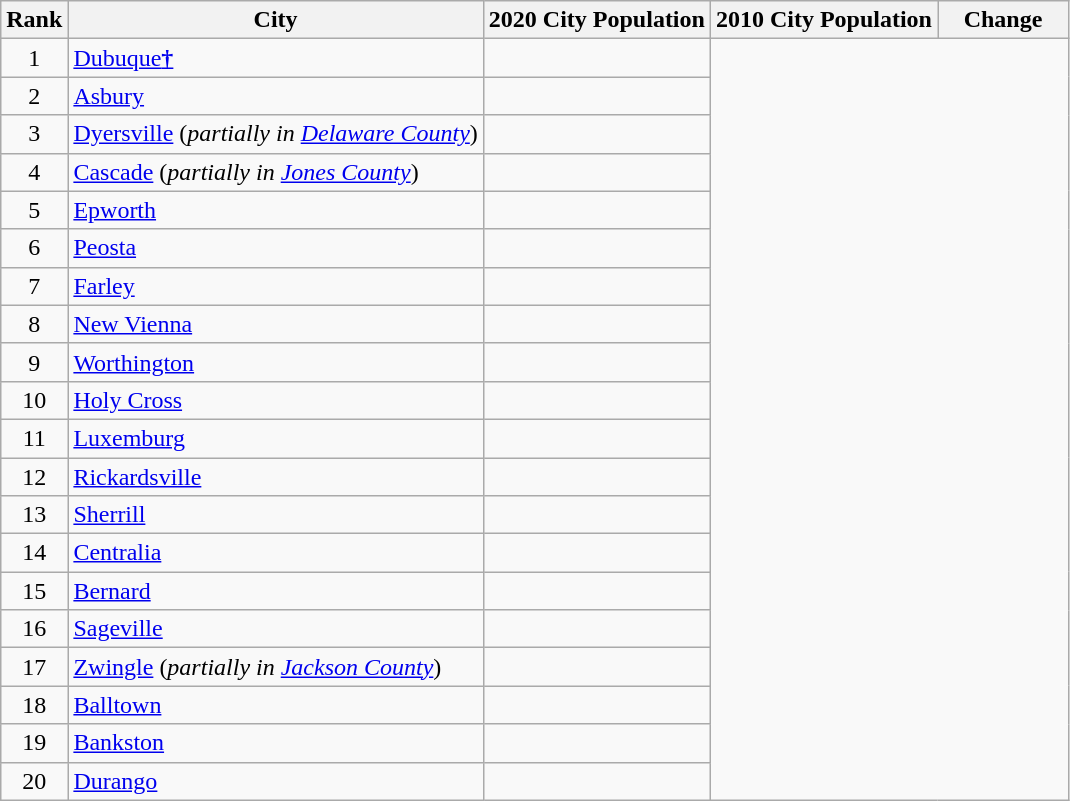<table class="wikitable sortable">
<tr>
<th>Rank</th>
<th>City</th>
<th>2020 City Population</th>
<th>2010 City Population</th>
<th scope="col" style="width: 5em;">Change</th>
</tr>
<tr align=right>
<td align=center>1</td>
<td align=left><a href='#'>Dubuque<strong>†</strong></a></td>
<td></td>
</tr>
<tr align=right>
<td align=center>2</td>
<td align=left><a href='#'>Asbury</a></td>
<td></td>
</tr>
<tr align=right>
<td align=center>3</td>
<td align=left><a href='#'>Dyersville</a> (<em>partially in <a href='#'>Delaware County</a></em>)</td>
<td></td>
</tr>
<tr align=right>
<td align=center>4</td>
<td align=left><a href='#'>Cascade</a> (<em>partially in <a href='#'>Jones County</a></em>)</td>
<td></td>
</tr>
<tr align=right>
<td align=center>5</td>
<td align=left><a href='#'>Epworth</a></td>
<td></td>
</tr>
<tr align=right>
<td align=center>6</td>
<td align=left><a href='#'>Peosta</a></td>
<td></td>
</tr>
<tr align=right>
<td align=center>7</td>
<td align=left><a href='#'>Farley</a></td>
<td></td>
</tr>
<tr align=right>
<td align=center>8</td>
<td align=left><a href='#'>New Vienna</a></td>
<td></td>
</tr>
<tr align=right>
<td align=center>9</td>
<td align=left><a href='#'>Worthington</a></td>
<td></td>
</tr>
<tr align=right>
<td align=center>10</td>
<td align=left><a href='#'>Holy Cross</a></td>
<td></td>
</tr>
<tr align=right>
<td align=center>11</td>
<td align=left><a href='#'>Luxemburg</a></td>
<td></td>
</tr>
<tr align=right>
<td align=center>12</td>
<td align=left><a href='#'>Rickardsville</a></td>
<td></td>
</tr>
<tr align=right>
<td align=center>13</td>
<td align=left><a href='#'>Sherrill</a></td>
<td></td>
</tr>
<tr align=right>
<td align=center>14</td>
<td align=left><a href='#'>Centralia</a></td>
<td></td>
</tr>
<tr align=right>
<td align=center>15</td>
<td align=left><a href='#'>Bernard</a></td>
<td></td>
</tr>
<tr align=right>
<td align=center>16</td>
<td align=left><a href='#'>Sageville</a></td>
<td></td>
</tr>
<tr align=right>
<td align=center>17</td>
<td align=left><a href='#'>Zwingle</a> (<em>partially in <a href='#'>Jackson County</a></em>)</td>
<td></td>
</tr>
<tr align=right>
<td align=center>18</td>
<td align=left><a href='#'>Balltown</a></td>
<td></td>
</tr>
<tr align=right>
<td align=center>19</td>
<td align=left><a href='#'>Bankston</a></td>
<td></td>
</tr>
<tr align=right>
<td align=center>20</td>
<td align=left><a href='#'>Durango</a></td>
<td></td>
</tr>
</table>
